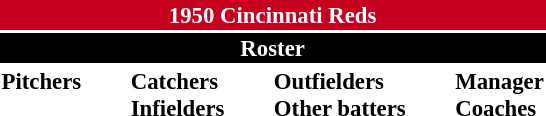<table class="toccolours" style="font-size: 95%;">
<tr>
<th colspan="10" style="background-color: #c6011f; color: white; text-align: center;">1950 Cincinnati Reds</th>
</tr>
<tr>
<td colspan="10" style="background-color: black; color: white; text-align: center;"><strong>Roster</strong></td>
</tr>
<tr>
<td valign="top"><strong>Pitchers</strong><br>










</td>
<td width="25px"></td>
<td valign="top"><strong>Catchers</strong><br>




<strong>Infielders</strong>






</td>
<td width="25px"></td>
<td valign="top"><strong>Outfielders</strong><br>







<strong>Other batters</strong>

</td>
<td width="25px"></td>
<td valign="top"><strong>Manager</strong><br>
<strong>Coaches</strong>


</td>
</tr>
</table>
